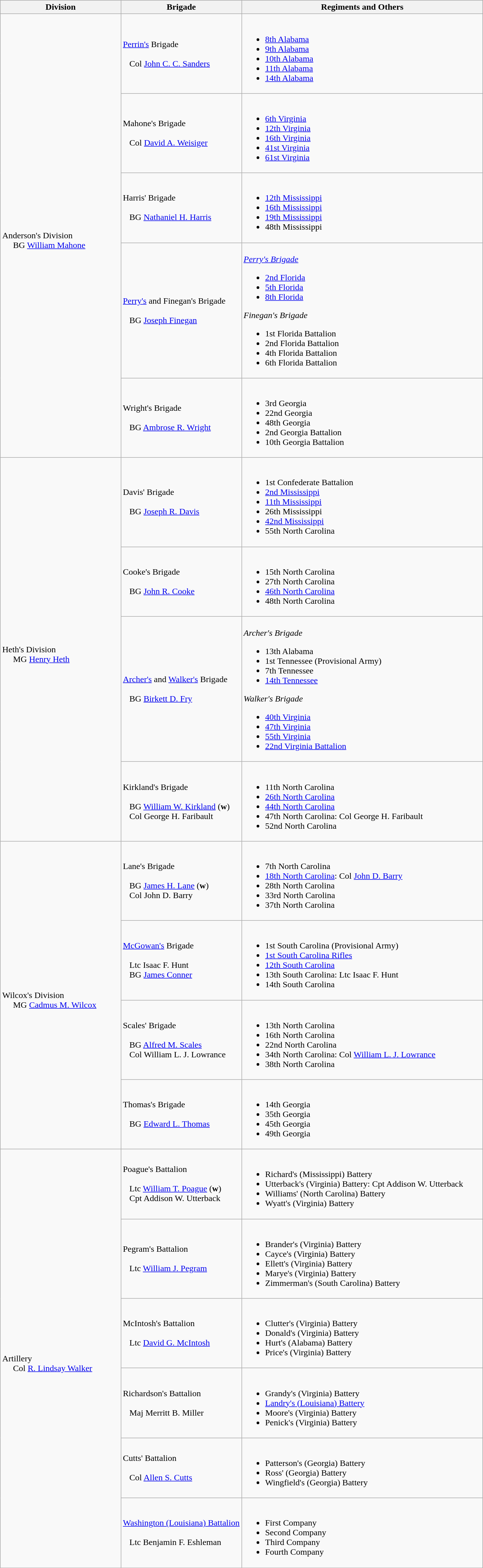<table class="wikitable">
<tr>
<th width=25%>Division</th>
<th width=25%>Brigade</th>
<th>Regiments and Others</th>
</tr>
<tr>
<td rowspan=5><br>Anderson's Division
<br>    
BG <a href='#'>William Mahone</a></td>
<td><a href='#'>Perrin's</a> Brigade<br><br>  
Col <a href='#'>John C. C. Sanders</a></td>
<td><br><ul><li><a href='#'>8th Alabama</a></li><li><a href='#'>9th Alabama</a></li><li><a href='#'>10th Alabama</a></li><li><a href='#'>11th Alabama</a></li><li><a href='#'>14th Alabama</a></li></ul></td>
</tr>
<tr>
<td>Mahone's Brigade<br><br>  
Col <a href='#'>David A. Weisiger</a></td>
<td><br><ul><li><a href='#'>6th Virginia</a></li><li><a href='#'>12th Virginia</a></li><li><a href='#'>16th Virginia</a></li><li><a href='#'>41st Virginia</a></li><li><a href='#'>61st Virginia</a></li></ul></td>
</tr>
<tr>
<td>Harris' Brigade<br><br>  
BG <a href='#'>Nathaniel H. Harris</a></td>
<td><br><ul><li><a href='#'>12th Mississippi</a></li><li><a href='#'>16th Mississippi</a></li><li><a href='#'>19th Mississippi</a></li><li>48th Mississippi</li></ul></td>
</tr>
<tr>
<td><a href='#'>Perry's</a> and Finegan's Brigade<br><br>  
BG <a href='#'>Joseph Finegan</a></td>
<td><br><em><a href='#'>Perry's Brigade</a></em><ul><li><a href='#'>2nd Florida</a></li><li><a href='#'>5th Florida</a></li><li><a href='#'>8th Florida</a></li></ul><em>Finegan's Brigade</em><ul><li>1st Florida Battalion</li><li>2nd Florida Battalion</li><li>4th Florida Battalion</li><li>6th Florida Battalion</li></ul></td>
</tr>
<tr>
<td>Wright's Brigade<br><br>  
BG <a href='#'>Ambrose R. Wright</a></td>
<td><br><ul><li>3rd Georgia</li><li>22nd Georgia</li><li>48th Georgia</li><li>2nd Georgia Battalion</li><li>10th Georgia Battalion</li></ul></td>
</tr>
<tr>
<td rowspan=4><br>Heth's Division
<br>    
MG <a href='#'>Henry Heth</a></td>
<td>Davis' Brigade<br><br>  
BG <a href='#'>Joseph R. Davis</a></td>
<td><br><ul><li>1st Confederate Battalion</li><li><a href='#'>2nd Mississippi</a></li><li><a href='#'>11th Mississippi</a></li><li>26th Mississippi</li><li><a href='#'>42nd Mississippi</a></li><li>55th North Carolina</li></ul></td>
</tr>
<tr>
<td>Cooke's Brigade<br><br>  
BG <a href='#'>John R. Cooke</a></td>
<td><br><ul><li>15th North Carolina</li><li>27th North Carolina</li><li><a href='#'>46th North Carolina</a></li><li>48th North Carolina</li></ul></td>
</tr>
<tr>
<td><a href='#'>Archer's</a> and <a href='#'>Walker's</a> Brigade<br><br>  
BG <a href='#'>Birkett D. Fry</a></td>
<td><br><em>Archer's Brigade</em><ul><li>13th Alabama</li><li>1st Tennessee (Provisional Army)</li><li>7th Tennessee</li><li><a href='#'>14th Tennessee</a></li></ul><em>Walker's Brigade</em><ul><li><a href='#'>40th Virginia</a></li><li><a href='#'>47th Virginia</a></li><li><a href='#'>55th Virginia</a></li><li><a href='#'>22nd Virginia Battalion</a></li></ul></td>
</tr>
<tr>
<td>Kirkland's Brigade<br><br>  
BG <a href='#'>William W. Kirkland</a> (<strong>w</strong>)
<br>  
Col George H. Faribault</td>
<td><br><ul><li>11th North Carolina</li><li><a href='#'>26th North Carolina</a></li><li><a href='#'>44th North Carolina</a></li><li>47th North Carolina: Col George H. Faribault</li><li>52nd North Carolina</li></ul></td>
</tr>
<tr>
<td rowspan=4><br>Wilcox's Division
<br>    
MG <a href='#'>Cadmus M. Wilcox</a></td>
<td>Lane's Brigade<br><br>  
BG <a href='#'>James H. Lane</a> (<strong>w</strong>)
<br>  
Col John D. Barry</td>
<td><br><ul><li>7th North Carolina</li><li><a href='#'>18th North Carolina</a>: Col <a href='#'>John D. Barry</a></li><li>28th North Carolina</li><li>33rd North Carolina</li><li>37th North Carolina</li></ul></td>
</tr>
<tr>
<td><a href='#'>McGowan's</a> Brigade<br><br>  
Ltc Isaac F. Hunt
<br>  
BG <a href='#'>James Conner</a></td>
<td><br><ul><li>1st South Carolina (Provisional Army)</li><li><a href='#'>1st South Carolina Rifles</a></li><li><a href='#'>12th South Carolina</a></li><li>13th South Carolina: Ltc Isaac F. Hunt</li><li>14th South Carolina</li></ul></td>
</tr>
<tr>
<td>Scales' Brigade<br><br>  
BG <a href='#'>Alfred M. Scales</a>
<br>  
Col William L. J. Lowrance</td>
<td><br><ul><li>13th North Carolina</li><li>16th North Carolina</li><li>22nd North Carolina</li><li>34th North Carolina: Col <a href='#'>William L. J. Lowrance</a></li><li>38th North Carolina</li></ul></td>
</tr>
<tr>
<td>Thomas's Brigade<br><br>  
BG <a href='#'>Edward L. Thomas</a></td>
<td><br><ul><li>14th Georgia</li><li>35th Georgia</li><li>45th Georgia</li><li>49th Georgia</li></ul></td>
</tr>
<tr>
<td rowspan=6><br>Artillery
<br>    
Col <a href='#'>R. Lindsay Walker</a></td>
<td>Poague's Battalion<br><br>  
Ltc <a href='#'>William T. Poague</a> (<strong>w</strong>)
<br>  
Cpt Addison W. Utterback</td>
<td><br><ul><li>Richard's (Mississippi) Battery</li><li>Utterback's (Virginia) Battery: Cpt Addison W. Utterback</li><li>Williams' (North Carolina) Battery</li><li>Wyatt's (Virginia) Battery</li></ul></td>
</tr>
<tr>
<td>Pegram's Battalion<br><br>  
Ltc <a href='#'>William J. Pegram</a></td>
<td><br><ul><li>Brander's (Virginia) Battery</li><li>Cayce's (Virginia) Battery</li><li>Ellett's (Virginia) Battery</li><li>Marye's (Virginia) Battery</li><li>Zimmerman's (South Carolina) Battery</li></ul></td>
</tr>
<tr>
<td>McIntosh's Battalion<br><br>  
Ltc <a href='#'>David G. McIntosh</a></td>
<td><br><ul><li>Clutter's (Virginia) Battery</li><li>Donald's (Virginia) Battery</li><li>Hurt's (Alabama) Battery</li><li>Price's (Virginia) Battery</li></ul></td>
</tr>
<tr>
<td>Richardson's Battalion<br><br>  
Maj Merritt B. Miller</td>
<td><br><ul><li>Grandy's (Virginia) Battery</li><li><a href='#'>Landry's (Louisiana) Battery</a></li><li>Moore's (Virginia) Battery</li><li>Penick's (Virginia) Battery</li></ul></td>
</tr>
<tr>
<td>Cutts' Battalion<br><br>  
Col <a href='#'>Allen S. Cutts</a></td>
<td><br><ul><li>Patterson's (Georgia) Battery</li><li>Ross' (Georgia) Battery</li><li>Wingfield's (Georgia) Battery</li></ul></td>
</tr>
<tr>
<td><a href='#'>Washington (Louisiana) Battalion</a><br><br>  
Ltc Benjamin F. Eshleman</td>
<td><br><ul><li>First Company</li><li>Second Company</li><li>Third Company</li><li>Fourth Company</li></ul></td>
</tr>
</table>
